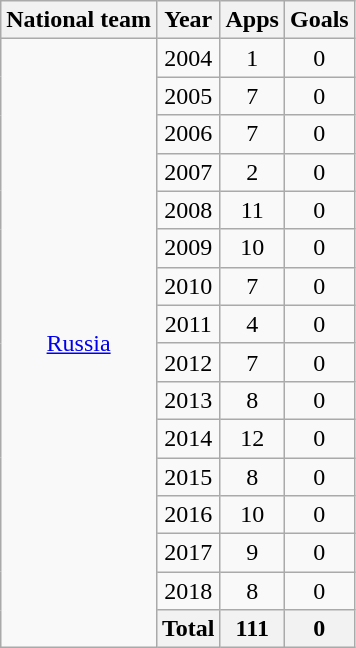<table class="wikitable" style="text-align:center">
<tr>
<th>National team</th>
<th>Year</th>
<th>Apps</th>
<th>Goals</th>
</tr>
<tr>
<td rowspan="16"><a href='#'>Russia</a></td>
<td>2004</td>
<td>1</td>
<td>0</td>
</tr>
<tr>
<td>2005</td>
<td>7</td>
<td>0</td>
</tr>
<tr>
<td>2006</td>
<td>7</td>
<td>0</td>
</tr>
<tr>
<td>2007</td>
<td>2</td>
<td>0</td>
</tr>
<tr>
<td>2008</td>
<td>11</td>
<td>0</td>
</tr>
<tr>
<td>2009</td>
<td>10</td>
<td>0</td>
</tr>
<tr>
<td>2010</td>
<td>7</td>
<td>0</td>
</tr>
<tr>
<td>2011</td>
<td>4</td>
<td>0</td>
</tr>
<tr>
<td>2012</td>
<td>7</td>
<td>0</td>
</tr>
<tr>
<td>2013</td>
<td>8</td>
<td>0</td>
</tr>
<tr>
<td>2014</td>
<td>12</td>
<td>0</td>
</tr>
<tr>
<td>2015</td>
<td>8</td>
<td>0</td>
</tr>
<tr>
<td>2016</td>
<td>10</td>
<td>0</td>
</tr>
<tr>
<td>2017</td>
<td>9</td>
<td>0</td>
</tr>
<tr>
<td>2018</td>
<td>8</td>
<td>0</td>
</tr>
<tr>
<th>Total</th>
<th>111</th>
<th>0</th>
</tr>
</table>
